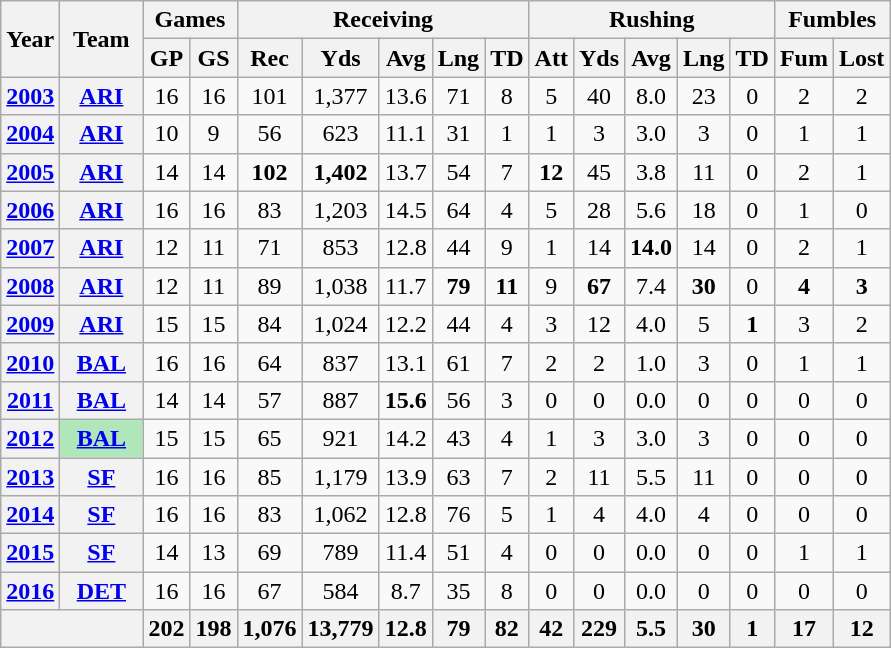<table class="wikitable" style="text-align:center;">
<tr>
<th rowspan="2">Year</th>
<th rowspan="2">Team</th>
<th colspan="2">Games</th>
<th colspan="5">Receiving</th>
<th colspan="5">Rushing</th>
<th colspan="2">Fumbles</th>
</tr>
<tr>
<th>GP</th>
<th>GS</th>
<th>Rec</th>
<th>Yds</th>
<th>Avg</th>
<th>Lng</th>
<th>TD</th>
<th>Att</th>
<th>Yds</th>
<th>Avg</th>
<th>Lng</th>
<th>TD</th>
<th>Fum</th>
<th>Lost</th>
</tr>
<tr>
<th><a href='#'>2003</a></th>
<th><a href='#'>ARI</a></th>
<td>16</td>
<td>16</td>
<td>101</td>
<td>1,377</td>
<td>13.6</td>
<td>71</td>
<td>8</td>
<td>5</td>
<td>40</td>
<td>8.0</td>
<td>23</td>
<td>0</td>
<td>2</td>
<td>2</td>
</tr>
<tr>
<th><a href='#'>2004</a></th>
<th><a href='#'>ARI</a></th>
<td>10</td>
<td>9</td>
<td>56</td>
<td>623</td>
<td>11.1</td>
<td>31</td>
<td>1</td>
<td>1</td>
<td>3</td>
<td>3.0</td>
<td>3</td>
<td>0</td>
<td>1</td>
<td>1</td>
</tr>
<tr>
<th><a href='#'>2005</a></th>
<th><a href='#'>ARI</a></th>
<td>14</td>
<td>14</td>
<td><strong>102</strong></td>
<td><strong>1,402</strong></td>
<td>13.7</td>
<td>54</td>
<td>7</td>
<td><strong>12</strong></td>
<td>45</td>
<td>3.8</td>
<td>11</td>
<td>0</td>
<td>2</td>
<td>1</td>
</tr>
<tr>
<th><a href='#'>2006</a></th>
<th><a href='#'>ARI</a></th>
<td>16</td>
<td>16</td>
<td>83</td>
<td>1,203</td>
<td>14.5</td>
<td>64</td>
<td>4</td>
<td>5</td>
<td>28</td>
<td>5.6</td>
<td>18</td>
<td>0</td>
<td>1</td>
<td>0</td>
</tr>
<tr>
<th><a href='#'>2007</a></th>
<th><a href='#'>ARI</a></th>
<td>12</td>
<td>11</td>
<td>71</td>
<td>853</td>
<td>12.8</td>
<td>44</td>
<td>9</td>
<td>1</td>
<td>14</td>
<td><strong>14.0</strong></td>
<td>14</td>
<td>0</td>
<td>2</td>
<td>1</td>
</tr>
<tr>
<th><a href='#'>2008</a></th>
<th><a href='#'>ARI</a></th>
<td>12</td>
<td>11</td>
<td>89</td>
<td>1,038</td>
<td>11.7</td>
<td><strong>79</strong></td>
<td><strong>11</strong></td>
<td>9</td>
<td><strong>67</strong></td>
<td>7.4</td>
<td><strong>30</strong></td>
<td>0</td>
<td><strong>4</strong></td>
<td><strong>3</strong></td>
</tr>
<tr>
<th><a href='#'>2009</a></th>
<th><a href='#'>ARI</a></th>
<td>15</td>
<td>15</td>
<td>84</td>
<td>1,024</td>
<td>12.2</td>
<td>44</td>
<td>4</td>
<td>3</td>
<td>12</td>
<td>4.0</td>
<td>5</td>
<td><strong>1</strong></td>
<td>3</td>
<td>2</td>
</tr>
<tr>
<th><a href='#'>2010</a></th>
<th><a href='#'>BAL</a></th>
<td>16</td>
<td>16</td>
<td>64</td>
<td>837</td>
<td>13.1</td>
<td>61</td>
<td>7</td>
<td>2</td>
<td>2</td>
<td>1.0</td>
<td>3</td>
<td>0</td>
<td>1</td>
<td>1</td>
</tr>
<tr>
<th><a href='#'>2011</a></th>
<th><a href='#'>BAL</a></th>
<td>14</td>
<td>14</td>
<td>57</td>
<td>887</td>
<td><strong>15.6</strong></td>
<td>56</td>
<td>3</td>
<td>0</td>
<td>0</td>
<td>0.0</td>
<td>0</td>
<td>0</td>
<td>0</td>
<td>0</td>
</tr>
<tr>
<th><a href='#'>2012</a></th>
<th style="background:#afe6ba; width:3em;"><a href='#'>BAL</a></th>
<td>15</td>
<td>15</td>
<td>65</td>
<td>921</td>
<td>14.2</td>
<td>43</td>
<td>4</td>
<td>1</td>
<td>3</td>
<td>3.0</td>
<td>3</td>
<td>0</td>
<td>0</td>
<td>0</td>
</tr>
<tr>
<th><a href='#'>2013</a></th>
<th><a href='#'>SF</a></th>
<td>16</td>
<td>16</td>
<td>85</td>
<td>1,179</td>
<td>13.9</td>
<td>63</td>
<td>7</td>
<td>2</td>
<td>11</td>
<td>5.5</td>
<td>11</td>
<td>0</td>
<td>0</td>
<td>0</td>
</tr>
<tr>
<th><a href='#'>2014</a></th>
<th><a href='#'>SF</a></th>
<td>16</td>
<td>16</td>
<td>83</td>
<td>1,062</td>
<td>12.8</td>
<td>76</td>
<td>5</td>
<td>1</td>
<td>4</td>
<td>4.0</td>
<td>4</td>
<td>0</td>
<td>0</td>
<td>0</td>
</tr>
<tr>
<th><a href='#'>2015</a></th>
<th><a href='#'>SF</a></th>
<td>14</td>
<td>13</td>
<td>69</td>
<td>789</td>
<td>11.4</td>
<td>51</td>
<td>4</td>
<td>0</td>
<td>0</td>
<td>0.0</td>
<td>0</td>
<td>0</td>
<td>1</td>
<td>1</td>
</tr>
<tr>
<th><a href='#'>2016</a></th>
<th><a href='#'>DET</a></th>
<td>16</td>
<td>16</td>
<td>67</td>
<td>584</td>
<td>8.7</td>
<td>35</td>
<td>8</td>
<td>0</td>
<td>0</td>
<td>0.0</td>
<td>0</td>
<td>0</td>
<td>0</td>
<td>0</td>
</tr>
<tr>
<th colspan="2"></th>
<th>202</th>
<th>198</th>
<th>1,076</th>
<th>13,779</th>
<th>12.8</th>
<th>79</th>
<th>82</th>
<th>42</th>
<th>229</th>
<th>5.5</th>
<th>30</th>
<th>1</th>
<th>17</th>
<th>12</th>
</tr>
</table>
